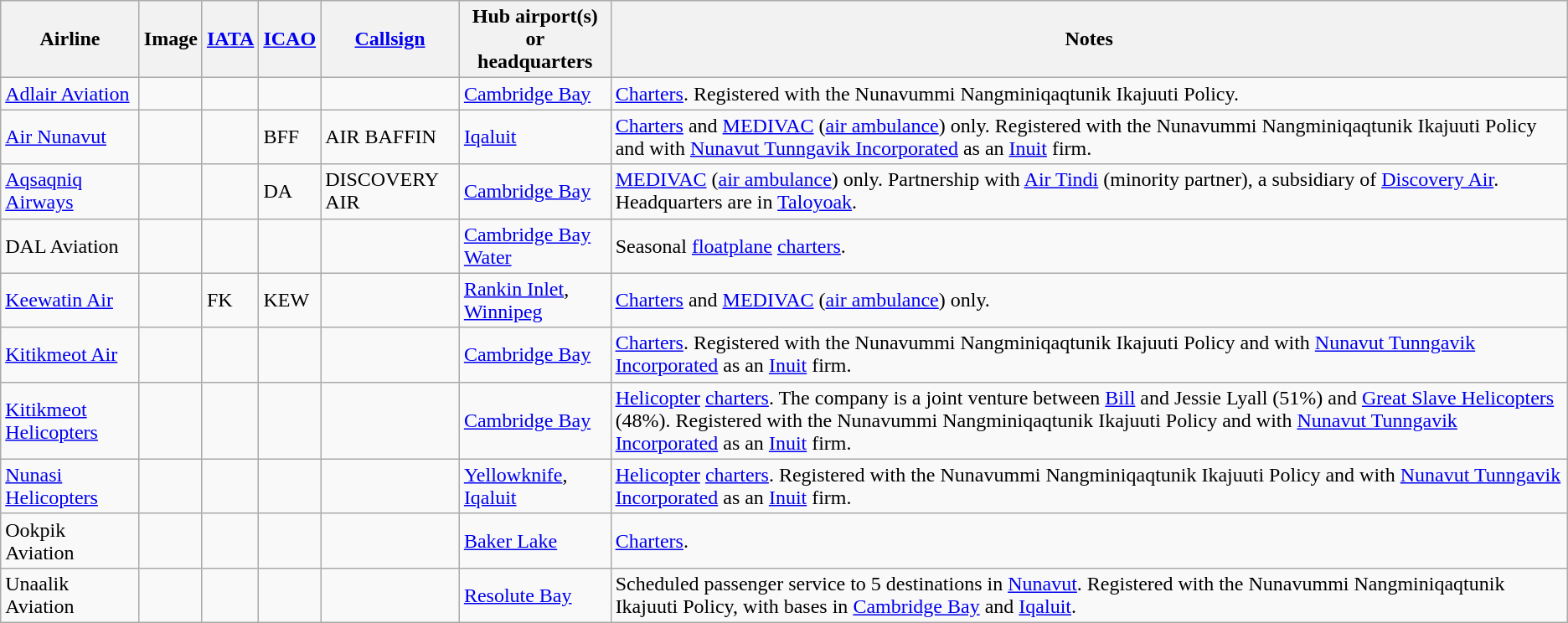<table class="wikitable sortable" style="border: 0; cellpadding: 2; cellspacing: 3;">
<tr style="vertical-align:middle;">
<th>Airline</th>
<th>Image</th>
<th><a href='#'>IATA</a></th>
<th><a href='#'>ICAO</a></th>
<th><a href='#'>Callsign</a></th>
<th>Hub airport(s) or<br>headquarters</th>
<th class="unsortable">Notes</th>
</tr>
<tr>
<td><a href='#'>Adlair Aviation</a></td>
<td></td>
<td></td>
<td></td>
<td></td>
<td><a href='#'>Cambridge Bay</a></td>
<td><a href='#'>Charters</a>. Registered with the Nunavummi Nangminiqaqtunik Ikajuuti Policy.</td>
</tr>
<tr>
<td><a href='#'>Air Nunavut</a></td>
<td></td>
<td></td>
<td>BFF</td>
<td>AIR BAFFIN</td>
<td><a href='#'>Iqaluit</a></td>
<td><a href='#'>Charters</a> and <a href='#'>MEDIVAC</a> (<a href='#'>air ambulance</a>) only. Registered with the Nunavummi Nangminiqaqtunik Ikajuuti Policy and with <a href='#'>Nunavut Tunngavik Incorporated</a> as an <a href='#'>Inuit</a> firm.</td>
</tr>
<tr>
<td><a href='#'>Aqsaqniq Airways</a></td>
<td></td>
<td></td>
<td>DA</td>
<td>DISCOVERY AIR</td>
<td><a href='#'>Cambridge Bay</a></td>
<td><a href='#'>MEDIVAC</a> (<a href='#'>air ambulance</a>) only. Partnership with <a href='#'>Air Tindi</a> (minority partner), a subsidiary of <a href='#'>Discovery Air</a>. Headquarters are in <a href='#'>Taloyoak</a>.</td>
</tr>
<tr>
<td>DAL Aviation</td>
<td></td>
<td></td>
<td></td>
<td></td>
<td><a href='#'>Cambridge Bay Water</a></td>
<td>Seasonal <a href='#'>floatplane</a> <a href='#'>charters</a>.</td>
</tr>
<tr>
<td><a href='#'>Keewatin Air</a></td>
<td></td>
<td>FK</td>
<td>KEW</td>
<td></td>
<td><a href='#'>Rankin Inlet</a>,<br><a href='#'>Winnipeg</a></td>
<td><a href='#'>Charters</a> and <a href='#'>MEDIVAC</a> (<a href='#'>air ambulance</a>) only.</td>
</tr>
<tr>
<td><a href='#'>Kitikmeot Air</a></td>
<td></td>
<td></td>
<td></td>
<td></td>
<td><a href='#'>Cambridge Bay</a></td>
<td><a href='#'>Charters</a>. Registered with the Nunavummi Nangminiqaqtunik Ikajuuti Policy and with <a href='#'>Nunavut Tunngavik Incorporated</a> as an <a href='#'>Inuit</a> firm.</td>
</tr>
<tr>
<td> <a href='#'>Kitikmeot Helicopters</a></td>
<td></td>
<td></td>
<td></td>
<td></td>
<td><a href='#'>Cambridge Bay</a></td>
<td><a href='#'>Helicopter</a> <a href='#'>charters</a>. The company is a joint venture between <a href='#'>Bill</a> and Jessie Lyall (51%) and <a href='#'>Great Slave Helicopters</a> (48%). Registered with the Nunavummi Nangminiqaqtunik Ikajuuti Policy and with <a href='#'>Nunavut Tunngavik Incorporated</a> as an <a href='#'>Inuit</a> firm.</td>
</tr>
<tr>
<td><a href='#'>Nunasi Helicopters</a></td>
<td></td>
<td></td>
<td></td>
<td></td>
<td><a href='#'>Yellowknife</a>, <a href='#'>Iqaluit</a></td>
<td><a href='#'>Helicopter</a> <a href='#'>charters</a>. Registered with the Nunavummi Nangminiqaqtunik Ikajuuti Policy and with <a href='#'>Nunavut Tunngavik Incorporated</a> as an <a href='#'>Inuit</a> firm.</td>
</tr>
<tr>
<td>Ookpik Aviation</td>
<td></td>
<td></td>
<td></td>
<td></td>
<td><a href='#'>Baker Lake</a></td>
<td><a href='#'>Charters</a>.</td>
</tr>
<tr>
<td>Unaalik Aviation</td>
<td></td>
<td></td>
<td></td>
<td></td>
<td><a href='#'>Resolute Bay</a></td>
<td>Scheduled passenger service to 5 destinations in <a href='#'>Nunavut</a>. Registered with the Nunavummi Nangminiqaqtunik Ikajuuti Policy, with bases in <a href='#'>Cambridge Bay</a> and <a href='#'>Iqaluit</a>.</td>
</tr>
</table>
